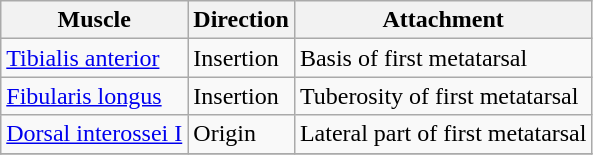<table class="sortable wikitable">
<tr>
<th>Muscle</th>
<th>Direction</th>
<th>Attachment</th>
</tr>
<tr>
<td><a href='#'>Tibialis anterior</a></td>
<td>Insertion</td>
<td>Basis of first metatarsal</td>
</tr>
<tr>
<td><a href='#'>Fibularis longus</a></td>
<td>Insertion</td>
<td>Tuberosity of first metatarsal</td>
</tr>
<tr>
<td><a href='#'>Dorsal interossei I</a></td>
<td>Origin</td>
<td>Lateral part of first metatarsal</td>
</tr>
<tr>
</tr>
</table>
